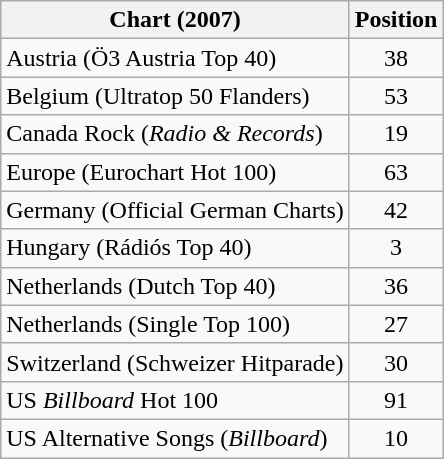<table class="wikitable sortable">
<tr>
<th>Chart (2007)</th>
<th>Position</th>
</tr>
<tr>
<td>Austria (Ö3 Austria Top 40)</td>
<td style="text-align:center;">38</td>
</tr>
<tr>
<td>Belgium (Ultratop 50 Flanders)</td>
<td style="text-align:center;">53</td>
</tr>
<tr>
<td>Canada Rock (<em>Radio & Records</em>)</td>
<td style="text-align:center;">19</td>
</tr>
<tr>
<td>Europe (Eurochart Hot 100)</td>
<td style="text-align:center;">63</td>
</tr>
<tr>
<td>Germany (Official German Charts)</td>
<td style="text-align:center;">42</td>
</tr>
<tr>
<td>Hungary (Rádiós Top 40)</td>
<td style="text-align:center;">3</td>
</tr>
<tr>
<td>Netherlands (Dutch Top 40)</td>
<td style="text-align:center;">36</td>
</tr>
<tr>
<td>Netherlands (Single Top 100)</td>
<td style="text-align:center;">27</td>
</tr>
<tr>
<td>Switzerland (Schweizer Hitparade)</td>
<td style="text-align:center;">30</td>
</tr>
<tr>
<td>US <em>Billboard</em> Hot 100</td>
<td style="text-align:center;">91</td>
</tr>
<tr>
<td>US Alternative Songs (<em>Billboard</em>)</td>
<td style="text-align:center;">10</td>
</tr>
</table>
